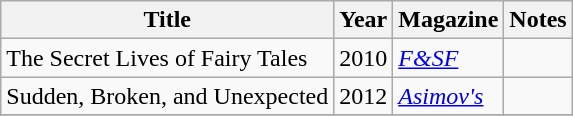<table class='wikitable sortable'>
<tr>
<th>Title</th>
<th>Year</th>
<th>Magazine</th>
<th>Notes</th>
</tr>
<tr>
<td data-sort-value="secret lives of fairy tales">The Secret Lives of Fairy Tales</td>
<td>2010</td>
<td><em><a href='#'>F&SF</a></em></td>
<td></td>
</tr>
<tr>
<td>Sudden, Broken, and  Unexpected</td>
<td>2012</td>
<td><em><a href='#'>Asimov's</a></em></td>
<td></td>
</tr>
<tr>
</tr>
</table>
